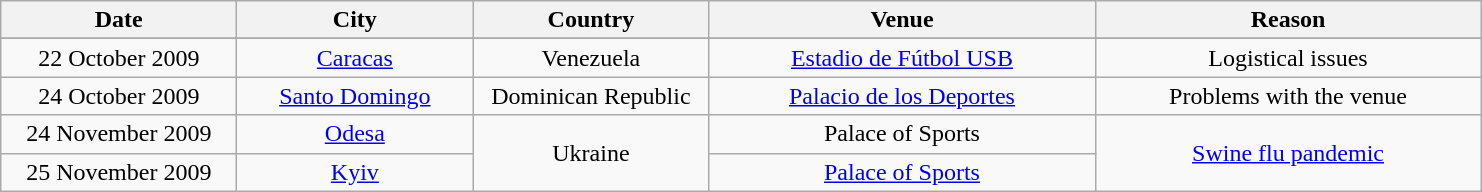<table class="wikitable" style="text-align:center">
<tr>
<th style="width:150px;">Date</th>
<th style="width:150px;">City</th>
<th style="width:150px;">Country</th>
<th style="width:250px;">Venue</th>
<th style="width:250px;">Reason</th>
</tr>
<tr bgcolor="#DDDDDD">
</tr>
<tr>
<td>22 October 2009</td>
<td><a href='#'>Caracas</a></td>
<td>Venezuela</td>
<td><a href='#'>Estadio de Fútbol USB</a></td>
<td>Logistical issues</td>
</tr>
<tr>
<td>24 October 2009</td>
<td><a href='#'>Santo Domingo</a></td>
<td>Dominican Republic</td>
<td><a href='#'>Palacio de los Deportes</a></td>
<td>Problems with the venue</td>
</tr>
<tr>
<td>24 November 2009</td>
<td><a href='#'>Odesa</a></td>
<td rowspan="2">Ukraine</td>
<td>Palace of Sports</td>
<td rowspan="2"><a href='#'>Swine flu pandemic</a></td>
</tr>
<tr>
<td>25 November 2009</td>
<td><a href='#'>Kyiv</a></td>
<td><a href='#'>Palace of Sports</a></td>
</tr>
</table>
